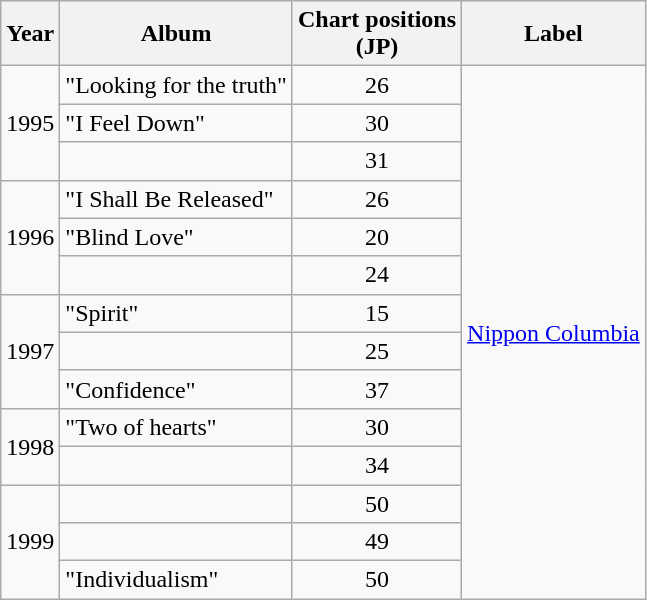<table class="wikitable">
<tr>
<th>Year</th>
<th>Album</th>
<th>Chart positions<br>(JP)</th>
<th>Label</th>
</tr>
<tr>
<td rowspan="3">1995</td>
<td>"Looking for the truth"</td>
<td align="center">26</td>
<td rowspan="14"><a href='#'>Nippon Columbia</a></td>
</tr>
<tr>
<td>"I Feel Down"</td>
<td align="center">30</td>
</tr>
<tr>
<td></td>
<td align="center">31</td>
</tr>
<tr>
<td rowspan="3">1996</td>
<td>"I Shall Be Released"</td>
<td align="center">26</td>
</tr>
<tr>
<td>"Blind Love"</td>
<td align="center">20</td>
</tr>
<tr>
<td></td>
<td align="center">24</td>
</tr>
<tr>
<td rowspan="3">1997</td>
<td>"Spirit"</td>
<td align="center">15</td>
</tr>
<tr>
<td></td>
<td align="center">25</td>
</tr>
<tr>
<td>"Confidence"</td>
<td align="center">37</td>
</tr>
<tr>
<td rowspan="2">1998</td>
<td>"Two of hearts"</td>
<td align="center">30</td>
</tr>
<tr>
<td></td>
<td align="center">34</td>
</tr>
<tr>
<td rowspan="3">1999</td>
<td></td>
<td align="center">50</td>
</tr>
<tr>
<td></td>
<td align="center">49</td>
</tr>
<tr>
<td>"Individualism"</td>
<td align="center">50</td>
</tr>
</table>
